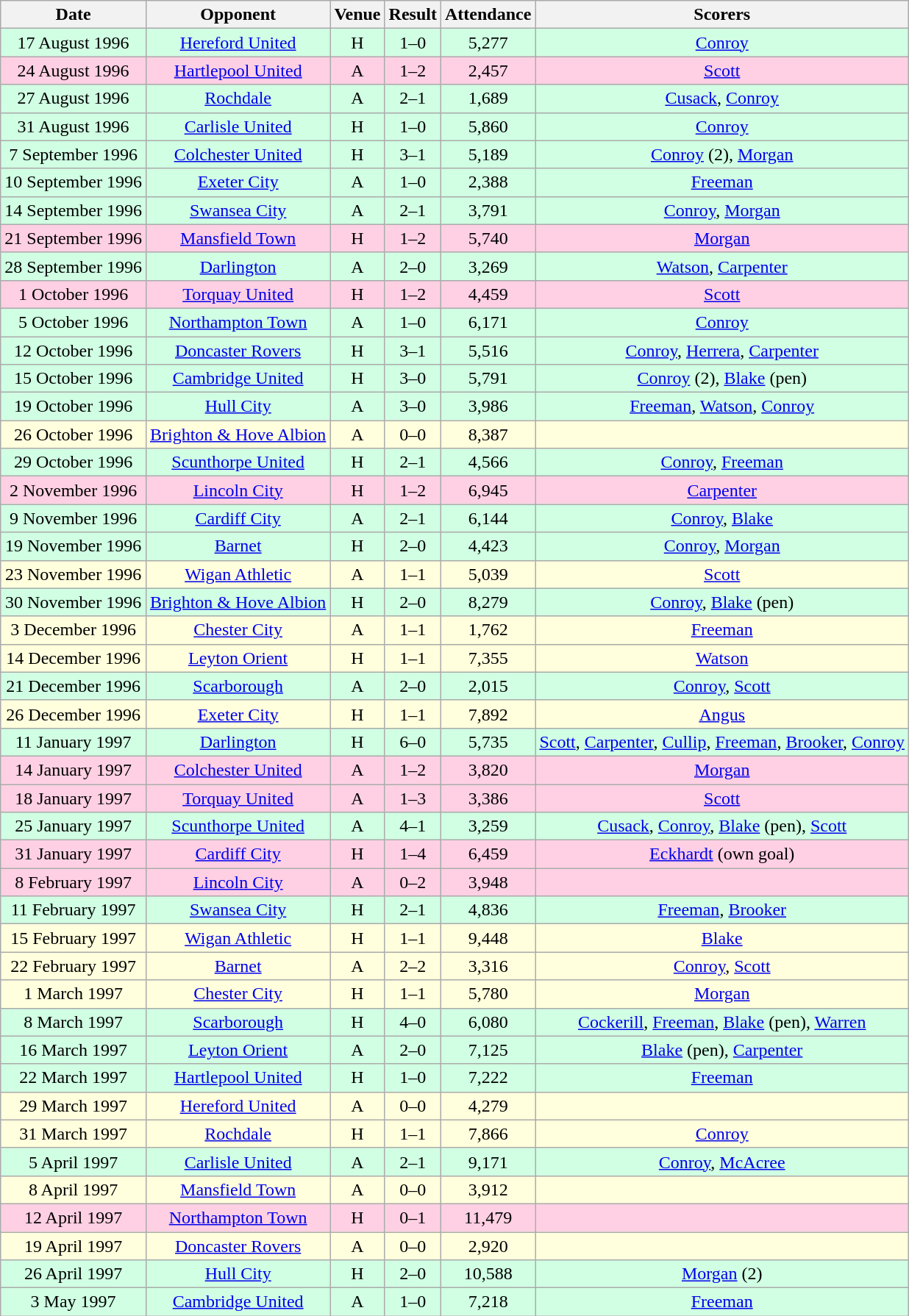<table class="wikitable sortable" style="font-size:100%; text-align:center">
<tr>
<th>Date</th>
<th>Opponent</th>
<th>Venue</th>
<th>Result</th>
<th>Attendance</th>
<th>Scorers</th>
</tr>
<tr style="background-color: #d0ffe3;">
<td>17 August 1996</td>
<td><a href='#'>Hereford United</a></td>
<td>H</td>
<td>1–0</td>
<td>5,277</td>
<td><a href='#'>Conroy</a></td>
</tr>
<tr style="background-color: #ffd0e3;">
<td>24 August 1996</td>
<td><a href='#'>Hartlepool United</a></td>
<td>A</td>
<td>1–2</td>
<td>2,457</td>
<td><a href='#'>Scott</a></td>
</tr>
<tr style="background-color: #d0ffe3;">
<td>27 August 1996</td>
<td><a href='#'>Rochdale</a></td>
<td>A</td>
<td>2–1</td>
<td>1,689</td>
<td><a href='#'>Cusack</a>, <a href='#'>Conroy</a></td>
</tr>
<tr style="background-color: #d0ffe3;">
<td>31 August 1996</td>
<td><a href='#'>Carlisle United</a></td>
<td>H</td>
<td>1–0</td>
<td>5,860</td>
<td><a href='#'>Conroy</a></td>
</tr>
<tr style="background-color: #d0ffe3;">
<td>7 September 1996</td>
<td><a href='#'>Colchester United</a></td>
<td>H</td>
<td>3–1</td>
<td>5,189</td>
<td><a href='#'>Conroy</a> (2), <a href='#'>Morgan</a></td>
</tr>
<tr style="background-color: #d0ffe3;">
<td>10 September 1996</td>
<td><a href='#'>Exeter City</a></td>
<td>A</td>
<td>1–0</td>
<td>2,388</td>
<td><a href='#'>Freeman</a></td>
</tr>
<tr style="background-color: #d0ffe3;">
<td>14 September 1996</td>
<td><a href='#'>Swansea City</a></td>
<td>A</td>
<td>2–1</td>
<td>3,791</td>
<td><a href='#'>Conroy</a>, <a href='#'>Morgan</a></td>
</tr>
<tr style="background-color: #ffd0e3;">
<td>21 September 1996</td>
<td><a href='#'>Mansfield Town</a></td>
<td>H</td>
<td>1–2</td>
<td>5,740</td>
<td><a href='#'>Morgan</a></td>
</tr>
<tr style="background-color: #d0ffe3;">
<td>28 September 1996</td>
<td><a href='#'>Darlington</a></td>
<td>A</td>
<td>2–0</td>
<td>3,269</td>
<td><a href='#'>Watson</a>, <a href='#'>Carpenter</a></td>
</tr>
<tr style="background-color: #ffd0e3;">
<td>1 October 1996</td>
<td><a href='#'>Torquay United</a></td>
<td>H</td>
<td>1–2</td>
<td>4,459</td>
<td><a href='#'>Scott</a></td>
</tr>
<tr style="background-color: #d0ffe3;">
<td>5 October 1996</td>
<td><a href='#'>Northampton Town</a></td>
<td>A</td>
<td>1–0</td>
<td>6,171</td>
<td><a href='#'>Conroy</a></td>
</tr>
<tr style="background-color: #d0ffe3;">
<td>12 October 1996</td>
<td><a href='#'>Doncaster Rovers</a></td>
<td>H</td>
<td>3–1</td>
<td>5,516</td>
<td><a href='#'>Conroy</a>, <a href='#'>Herrera</a>, <a href='#'>Carpenter</a></td>
</tr>
<tr style="background-color: #d0ffe3;">
<td>15 October 1996</td>
<td><a href='#'>Cambridge United</a></td>
<td>H</td>
<td>3–0</td>
<td>5,791</td>
<td><a href='#'>Conroy</a> (2), <a href='#'>Blake</a> (pen)</td>
</tr>
<tr style="background-color: #d0ffe3;">
<td>19 October 1996</td>
<td><a href='#'>Hull City</a></td>
<td>A</td>
<td>3–0</td>
<td>3,986</td>
<td><a href='#'>Freeman</a>, <a href='#'>Watson</a>, <a href='#'>Conroy</a></td>
</tr>
<tr style="background-color: #ffffdd;">
<td>26 October 1996</td>
<td><a href='#'>Brighton & Hove Albion</a></td>
<td>A</td>
<td>0–0</td>
<td>8,387</td>
<td></td>
</tr>
<tr style="background-color: #d0ffe3;">
<td>29 October 1996</td>
<td><a href='#'>Scunthorpe United</a></td>
<td>H</td>
<td>2–1</td>
<td>4,566</td>
<td><a href='#'>Conroy</a>, <a href='#'>Freeman</a></td>
</tr>
<tr style="background-color: #ffd0e3;">
<td>2 November 1996</td>
<td><a href='#'>Lincoln City</a></td>
<td>H</td>
<td>1–2</td>
<td>6,945</td>
<td><a href='#'>Carpenter</a></td>
</tr>
<tr style="background-color: #d0ffe3;">
<td>9 November 1996</td>
<td><a href='#'>Cardiff City</a></td>
<td>A</td>
<td>2–1</td>
<td>6,144</td>
<td><a href='#'>Conroy</a>, <a href='#'>Blake</a></td>
</tr>
<tr style="background-color: #d0ffe3;">
<td>19 November 1996</td>
<td><a href='#'>Barnet</a></td>
<td>H</td>
<td>2–0</td>
<td>4,423</td>
<td><a href='#'>Conroy</a>, <a href='#'>Morgan</a></td>
</tr>
<tr style="background-color: #ffffdd;">
<td>23 November 1996</td>
<td><a href='#'>Wigan Athletic</a></td>
<td>A</td>
<td>1–1</td>
<td>5,039</td>
<td><a href='#'>Scott</a></td>
</tr>
<tr style="background-color: #d0ffe3;">
<td>30 November 1996</td>
<td><a href='#'>Brighton & Hove Albion</a></td>
<td>H</td>
<td>2–0</td>
<td>8,279</td>
<td><a href='#'>Conroy</a>, <a href='#'>Blake</a> (pen)</td>
</tr>
<tr style="background-color: #ffffdd;">
<td>3 December 1996</td>
<td><a href='#'>Chester City</a></td>
<td>A</td>
<td>1–1</td>
<td>1,762</td>
<td><a href='#'>Freeman</a></td>
</tr>
<tr style="background-color: #ffffdd;">
<td>14 December 1996</td>
<td><a href='#'>Leyton Orient</a></td>
<td>H</td>
<td>1–1</td>
<td>7,355</td>
<td><a href='#'>Watson</a></td>
</tr>
<tr style="background-color: #d0ffe3;">
<td>21 December 1996</td>
<td><a href='#'>Scarborough</a></td>
<td>A</td>
<td>2–0</td>
<td>2,015</td>
<td><a href='#'>Conroy</a>, <a href='#'>Scott</a></td>
</tr>
<tr style="background-color: #ffffdd;">
<td>26 December 1996</td>
<td><a href='#'>Exeter City</a></td>
<td>H</td>
<td>1–1</td>
<td>7,892</td>
<td><a href='#'>Angus</a></td>
</tr>
<tr style="background-color: #d0ffe3;">
<td>11 January 1997</td>
<td><a href='#'>Darlington</a></td>
<td>H</td>
<td>6–0</td>
<td>5,735</td>
<td><a href='#'>Scott</a>, <a href='#'>Carpenter</a>, <a href='#'>Cullip</a>, <a href='#'>Freeman</a>, <a href='#'>Brooker</a>, <a href='#'>Conroy</a></td>
</tr>
<tr style="background-color: #ffd0e3;">
<td>14 January 1997</td>
<td><a href='#'>Colchester United</a></td>
<td>A</td>
<td>1–2</td>
<td>3,820</td>
<td><a href='#'>Morgan</a></td>
</tr>
<tr style="background-color: #ffd0e3;">
<td>18 January 1997</td>
<td><a href='#'>Torquay United</a></td>
<td>A</td>
<td>1–3</td>
<td>3,386</td>
<td><a href='#'>Scott</a></td>
</tr>
<tr style="background-color: #d0ffe3;">
<td>25 January 1997</td>
<td><a href='#'>Scunthorpe United</a></td>
<td>A</td>
<td>4–1</td>
<td>3,259</td>
<td><a href='#'>Cusack</a>, <a href='#'>Conroy</a>, <a href='#'>Blake</a> (pen), <a href='#'>Scott</a></td>
</tr>
<tr style="background-color: #ffd0e3;">
<td>31 January 1997</td>
<td><a href='#'>Cardiff City</a></td>
<td>H</td>
<td>1–4</td>
<td>6,459</td>
<td><a href='#'>Eckhardt</a> (own goal)</td>
</tr>
<tr style="background-color: #ffd0e3;">
<td>8 February 1997</td>
<td><a href='#'>Lincoln City</a></td>
<td>A</td>
<td>0–2</td>
<td>3,948</td>
<td></td>
</tr>
<tr style="background-color: #d0ffe3;">
<td>11 February 1997</td>
<td><a href='#'>Swansea City</a></td>
<td>H</td>
<td>2–1</td>
<td>4,836</td>
<td><a href='#'>Freeman</a>, <a href='#'>Brooker</a></td>
</tr>
<tr style="background-color: #ffffdd;">
<td>15 February 1997</td>
<td><a href='#'>Wigan Athletic</a></td>
<td>H</td>
<td>1–1</td>
<td>9,448</td>
<td><a href='#'>Blake</a></td>
</tr>
<tr style="background-color: #ffffdd;">
<td>22 February 1997</td>
<td><a href='#'>Barnet</a></td>
<td>A</td>
<td>2–2</td>
<td>3,316</td>
<td><a href='#'>Conroy</a>, <a href='#'>Scott</a></td>
</tr>
<tr style="background-color: #ffffdd;">
<td>1 March 1997</td>
<td><a href='#'>Chester City</a></td>
<td>H</td>
<td>1–1</td>
<td>5,780</td>
<td><a href='#'>Morgan</a></td>
</tr>
<tr style="background-color: #d0ffe3;">
<td>8 March 1997</td>
<td><a href='#'>Scarborough</a></td>
<td>H</td>
<td>4–0</td>
<td>6,080</td>
<td><a href='#'>Cockerill</a>, <a href='#'>Freeman</a>, <a href='#'>Blake</a> (pen), <a href='#'>Warren</a></td>
</tr>
<tr style="background-color: #d0ffe3;">
<td>16 March 1997</td>
<td><a href='#'>Leyton Orient</a></td>
<td>A</td>
<td>2–0</td>
<td>7,125</td>
<td><a href='#'>Blake</a> (pen), <a href='#'>Carpenter</a></td>
</tr>
<tr style="background-color: #d0ffe3;">
<td>22 March 1997</td>
<td><a href='#'>Hartlepool United</a></td>
<td>H</td>
<td>1–0</td>
<td>7,222</td>
<td><a href='#'>Freeman</a></td>
</tr>
<tr style="background-color: #ffffdd;">
<td>29 March 1997</td>
<td><a href='#'>Hereford United</a></td>
<td>A</td>
<td>0–0</td>
<td>4,279</td>
<td></td>
</tr>
<tr style="background-color: #ffffdd;">
<td>31 March 1997</td>
<td><a href='#'>Rochdale</a></td>
<td>H</td>
<td>1–1</td>
<td>7,866</td>
<td><a href='#'>Conroy</a></td>
</tr>
<tr style="background-color: #d0ffe3;">
<td>5 April 1997</td>
<td><a href='#'>Carlisle United</a></td>
<td>A</td>
<td>2–1</td>
<td>9,171</td>
<td><a href='#'>Conroy</a>, <a href='#'>McAcree</a></td>
</tr>
<tr style="background-color: #ffffdd;">
<td>8 April 1997</td>
<td><a href='#'>Mansfield Town</a></td>
<td>A</td>
<td>0–0</td>
<td>3,912</td>
<td></td>
</tr>
<tr style="background-color: #ffd0e3;">
<td>12 April 1997</td>
<td><a href='#'>Northampton Town</a></td>
<td>H</td>
<td>0–1</td>
<td>11,479</td>
<td></td>
</tr>
<tr style="background-color: #ffffdd;">
<td>19 April 1997</td>
<td><a href='#'>Doncaster Rovers</a></td>
<td>A</td>
<td>0–0</td>
<td>2,920</td>
<td></td>
</tr>
<tr style="background-color: #d0ffe3;">
<td>26 April 1997</td>
<td><a href='#'>Hull City</a></td>
<td>H</td>
<td>2–0</td>
<td>10,588</td>
<td><a href='#'>Morgan</a> (2)</td>
</tr>
<tr style="background-color: #d0ffe3;">
<td>3 May 1997</td>
<td><a href='#'>Cambridge United</a></td>
<td>A</td>
<td>1–0</td>
<td>7,218</td>
<td><a href='#'>Freeman</a></td>
</tr>
</table>
